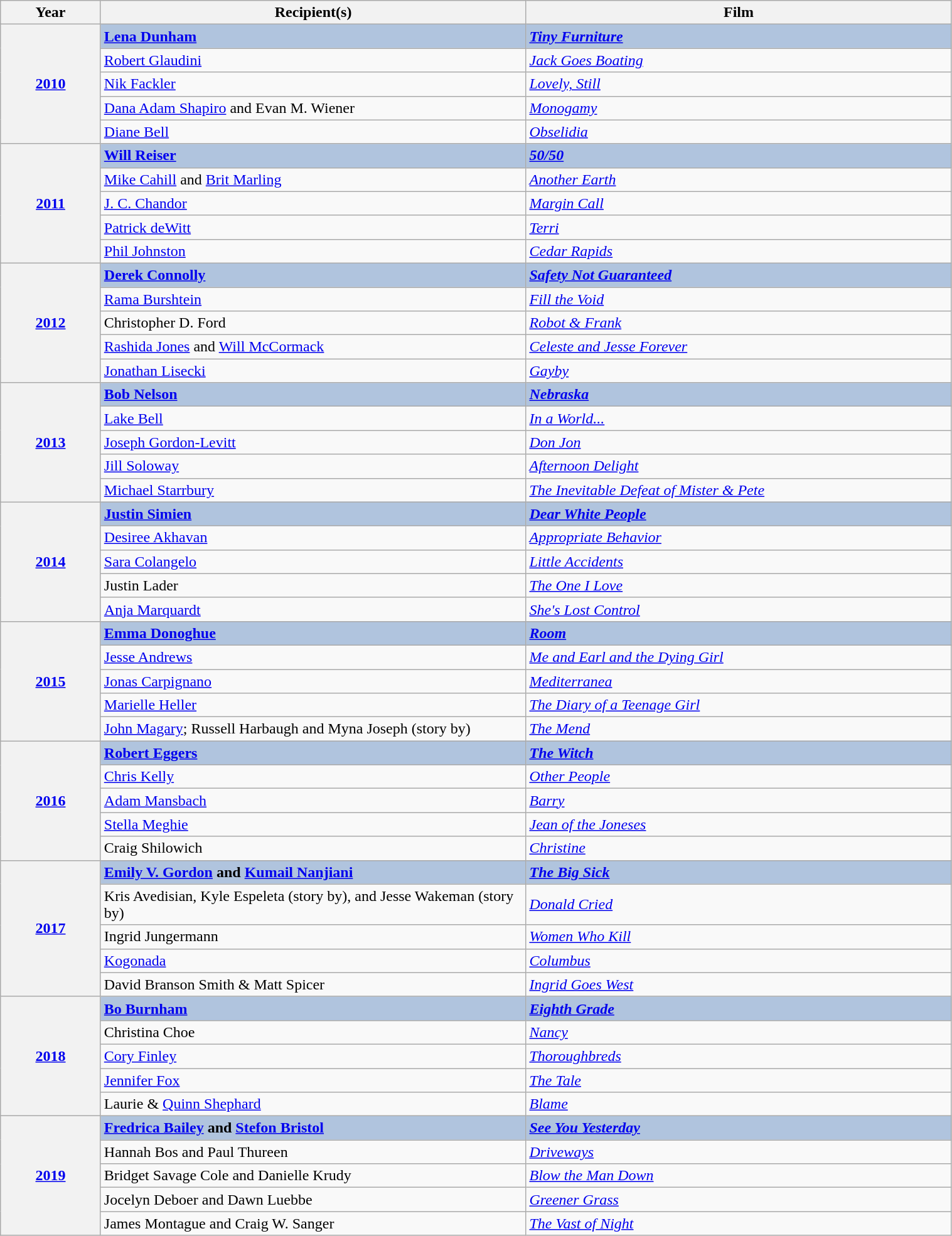<table class="wikitable" width="80%" cellpadding="5">
<tr>
<th width="100">Year</th>
<th width="450">Recipient(s)</th>
<th width="450">Film</th>
</tr>
<tr>
<th rowspan="5" style="text-align:center;"><a href='#'>2010</a><br></th>
<td style="background:#B0C4DE"><strong><a href='#'>Lena Dunham</a></strong></td>
<td style="background:#B0C4DE"><strong><em><a href='#'>Tiny Furniture</a></em></strong></td>
</tr>
<tr>
<td><a href='#'>Robert Glaudini</a></td>
<td><em><a href='#'>Jack Goes Boating</a></em></td>
</tr>
<tr>
<td><a href='#'>Nik Fackler</a></td>
<td><em><a href='#'>Lovely, Still</a></em></td>
</tr>
<tr>
<td><a href='#'>Dana Adam Shapiro</a> and Evan M. Wiener</td>
<td><em><a href='#'>Monogamy</a></em></td>
</tr>
<tr>
<td><a href='#'>Diane Bell</a></td>
<td><em><a href='#'>Obselidia</a></em></td>
</tr>
<tr>
<th rowspan="5" style="text-align:center;"><a href='#'>2011</a></th>
<td style="background:#B0C4DE"><strong><a href='#'>Will Reiser</a></strong></td>
<td style="background:#B0C4DE"><strong><em><a href='#'>50/50</a></em></strong></td>
</tr>
<tr>
<td><a href='#'>Mike Cahill</a> and <a href='#'>Brit Marling</a></td>
<td><em><a href='#'>Another Earth</a></em></td>
</tr>
<tr>
<td><a href='#'>J. C. Chandor</a></td>
<td><em><a href='#'>Margin Call</a></em></td>
</tr>
<tr>
<td><a href='#'>Patrick deWitt</a></td>
<td><em><a href='#'>Terri</a></em></td>
</tr>
<tr>
<td><a href='#'>Phil Johnston</a></td>
<td><em><a href='#'>Cedar Rapids</a></em></td>
</tr>
<tr>
<th rowspan="5" style="text-align:center;"><a href='#'>2012</a></th>
<td style="background:#B0C4DE"><strong><a href='#'>Derek Connolly</a></strong></td>
<td style="background:#B0C4DE"><strong><em><a href='#'>Safety Not Guaranteed</a></em></strong></td>
</tr>
<tr>
<td><a href='#'>Rama Burshtein</a></td>
<td><em><a href='#'>Fill the Void</a></em></td>
</tr>
<tr>
<td>Christopher D. Ford</td>
<td><em><a href='#'>Robot & Frank</a></em></td>
</tr>
<tr>
<td><a href='#'>Rashida Jones</a> and <a href='#'>Will McCormack</a></td>
<td><em><a href='#'>Celeste and Jesse Forever</a></em></td>
</tr>
<tr>
<td><a href='#'>Jonathan Lisecki</a></td>
<td><em><a href='#'>Gayby</a></em></td>
</tr>
<tr>
<th rowspan="5" style="text-align:center;"><a href='#'>2013</a></th>
<td style="background:#B0C4DE"><strong><a href='#'>Bob Nelson</a></strong></td>
<td style="background:#B0C4DE"><strong><em><a href='#'>Nebraska</a></em></strong></td>
</tr>
<tr>
<td><a href='#'>Lake Bell</a></td>
<td><em><a href='#'>In a World...</a></em></td>
</tr>
<tr>
<td><a href='#'>Joseph Gordon-Levitt</a></td>
<td><em><a href='#'>Don Jon</a></em></td>
</tr>
<tr>
<td><a href='#'>Jill Soloway</a></td>
<td><em><a href='#'>Afternoon Delight</a></em></td>
</tr>
<tr>
<td><a href='#'>Michael Starrbury</a></td>
<td><em><a href='#'>The Inevitable Defeat of Mister & Pete</a></em></td>
</tr>
<tr>
<th rowspan="5" style="text-align:center;"><a href='#'>2014</a><br></th>
<td style="background:#B0C4DE"><strong><a href='#'>Justin Simien</a></strong></td>
<td style="background:#B0C4DE"><strong><em><a href='#'>Dear White People</a></em></strong></td>
</tr>
<tr>
<td><a href='#'>Desiree Akhavan</a></td>
<td><em><a href='#'>Appropriate Behavior</a></em></td>
</tr>
<tr>
<td><a href='#'>Sara Colangelo</a></td>
<td><em><a href='#'>Little Accidents</a></em></td>
</tr>
<tr>
<td>Justin Lader</td>
<td><em><a href='#'>The One I Love</a></em></td>
</tr>
<tr>
<td><a href='#'>Anja Marquardt</a></td>
<td><em><a href='#'>She's Lost Control</a></em></td>
</tr>
<tr>
<th rowspan="5" style="text-align:center;"><a href='#'>2015</a><br></th>
<td style="background:#B0C4DE"><strong><a href='#'>Emma Donoghue</a></strong></td>
<td style="background:#B0C4DE"><strong><em><a href='#'>Room</a></em></strong></td>
</tr>
<tr>
<td><a href='#'>Jesse Andrews</a></td>
<td><em><a href='#'>Me and Earl and the Dying Girl</a></em></td>
</tr>
<tr>
<td><a href='#'>Jonas Carpignano</a></td>
<td><em><a href='#'>Mediterranea</a></em></td>
</tr>
<tr>
<td><a href='#'>Marielle Heller</a></td>
<td><em><a href='#'>The Diary of a Teenage Girl</a></em></td>
</tr>
<tr>
<td><a href='#'>John Magary</a>; Russell Harbaugh and Myna Joseph (story by)</td>
<td><em><a href='#'>The Mend</a></em></td>
</tr>
<tr>
<th rowspan="5" style="text-align:center;"><a href='#'>2016</a><br></th>
<td style="background:#B0C4DE"><strong><a href='#'>Robert Eggers</a></strong></td>
<td style="background:#B0C4DE"><strong><em><a href='#'>The Witch</a></em></strong></td>
</tr>
<tr>
<td><a href='#'>Chris Kelly</a></td>
<td><em><a href='#'>Other People</a></em></td>
</tr>
<tr>
<td><a href='#'>Adam Mansbach</a></td>
<td><em><a href='#'>Barry</a></em></td>
</tr>
<tr>
<td><a href='#'>Stella Meghie</a></td>
<td><em><a href='#'>Jean of the Joneses</a></em></td>
</tr>
<tr>
<td>Craig Shilowich</td>
<td><em><a href='#'>Christine</a></em></td>
</tr>
<tr>
<th rowspan="5" style="text-align:center;"><a href='#'>2017</a><br></th>
<td style="background:#B0C4DE"><strong><a href='#'>Emily V. Gordon</a> and <a href='#'>Kumail Nanjiani</a></strong></td>
<td style="background:#B0C4DE"><strong><em><a href='#'>The Big Sick</a></em></strong></td>
</tr>
<tr>
<td>Kris Avedisian, Kyle Espeleta (story by), and Jesse Wakeman (story by)</td>
<td><em><a href='#'>Donald Cried</a></em></td>
</tr>
<tr>
<td>Ingrid Jungermann</td>
<td><em><a href='#'>Women Who Kill</a></em></td>
</tr>
<tr>
<td><a href='#'>Kogonada</a></td>
<td><em><a href='#'>Columbus</a></em></td>
</tr>
<tr>
<td>David Branson Smith & Matt Spicer</td>
<td><em><a href='#'>Ingrid Goes West</a></em></td>
</tr>
<tr>
<th rowspan="5" style="text-align:center;"><a href='#'>2018</a></th>
<td style="background:#B0C4DE"><strong><a href='#'>Bo Burnham</a></strong></td>
<td style="background:#B0C4DE"><strong><em><a href='#'>Eighth Grade</a></em></strong></td>
</tr>
<tr>
<td>Christina Choe</td>
<td><em><a href='#'>Nancy</a></em></td>
</tr>
<tr>
<td><a href='#'>Cory Finley</a></td>
<td><em><a href='#'>Thoroughbreds</a></em></td>
</tr>
<tr>
<td><a href='#'>Jennifer Fox</a></td>
<td><em><a href='#'>The Tale</a></em></td>
</tr>
<tr>
<td>Laurie & <a href='#'>Quinn Shephard</a></td>
<td><em><a href='#'>Blame</a></em></td>
</tr>
<tr>
<th rowspan="5" style="text-align:center;"><a href='#'>2019</a><br></th>
<td style="background:#B0C4DE"><strong><a href='#'>Fredrica Bailey</a> and <a href='#'>Stefon Bristol</a></strong></td>
<td style="background:#B0C4DE"><strong><em><a href='#'>See You Yesterday</a></em></strong></td>
</tr>
<tr>
<td>Hannah Bos and Paul Thureen</td>
<td><em><a href='#'>Driveways</a></em></td>
</tr>
<tr>
<td>Bridget Savage Cole and Danielle Krudy</td>
<td><em><a href='#'>Blow the Man Down</a></em></td>
</tr>
<tr>
<td>Jocelyn Deboer and Dawn Luebbe</td>
<td><em><a href='#'>Greener Grass</a></em></td>
</tr>
<tr>
<td>James Montague and Craig W. Sanger</td>
<td><em><a href='#'>The Vast of Night</a></em></td>
</tr>
</table>
